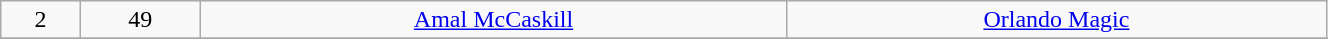<table class="wikitable" width="70%">
<tr align="center" bgcolor="">
<td>2</td>
<td>49</td>
<td><a href='#'>Amal McCaskill</a></td>
<td><a href='#'>Orlando Magic</a></td>
</tr>
<tr align="center" bgcolor="">
</tr>
</table>
